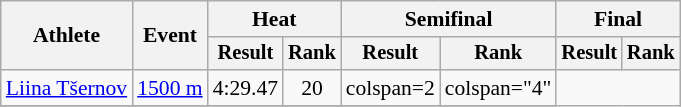<table class="wikitable" style="font-size:90%">
<tr>
<th rowspan=2>Athlete</th>
<th rowspan=2>Event</th>
<th colspan=2>Heat</th>
<th colspan=2>Semifinal</th>
<th colspan=2>Final</th>
</tr>
<tr style="font-size:95%">
<th>Result</th>
<th>Rank</th>
<th>Result</th>
<th>Rank</th>
<th>Result</th>
<th>Rank</th>
</tr>
<tr align=center>
<td align=left><a href='#'>Liina Tšernov</a></td>
<td style="text-align:left;"><a href='#'>1500 m</a></td>
<td>4:29.47</td>
<td>20</td>
<td>colspan=2 </td>
<td>colspan="4" </td>
</tr>
<tr align=center>
</tr>
</table>
